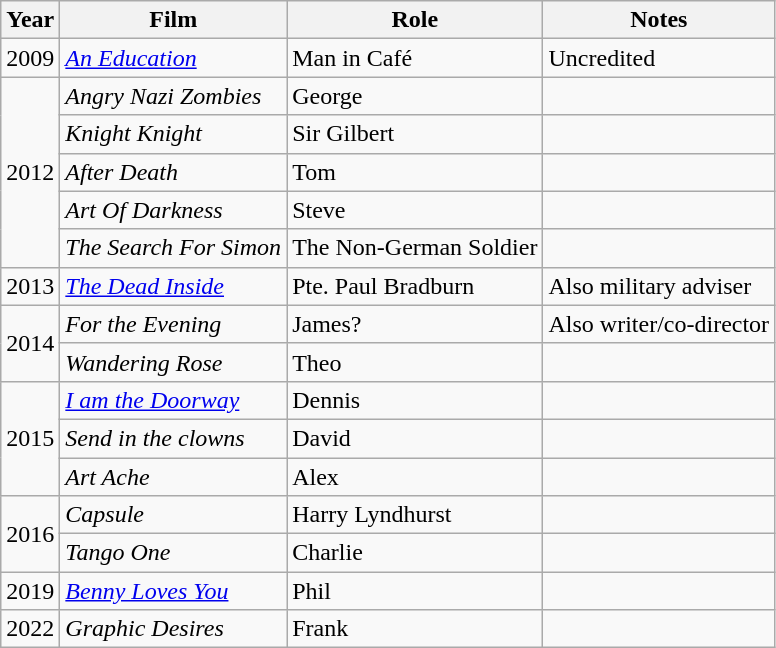<table class="wikitable sortable">
<tr>
<th>Year</th>
<th>Film</th>
<th>Role</th>
<th>Notes</th>
</tr>
<tr>
<td rowspan="1">2009</td>
<td><em><a href='#'>An Education</a></em></td>
<td>Man in Café</td>
<td>Uncredited</td>
</tr>
<tr>
<td rowspan="5">2012</td>
<td><em>Angry Nazi Zombies</em></td>
<td>George</td>
<td></td>
</tr>
<tr>
<td><em>Knight Knight</em></td>
<td>Sir Gilbert</td>
<td></td>
</tr>
<tr>
<td><em>After Death</em></td>
<td>Tom</td>
<td></td>
</tr>
<tr>
<td><em>Art Of Darkness</em></td>
<td>Steve</td>
<td></td>
</tr>
<tr>
<td><em>The Search For Simon</em></td>
<td>The Non-German Soldier</td>
<td></td>
</tr>
<tr>
<td>2013</td>
<td><a href='#'><em>The Dead Inside</em></a></td>
<td>Pte. Paul Bradburn</td>
<td>Also military adviser</td>
</tr>
<tr>
<td rowspan="2">2014</td>
<td><em>For the Evening</em></td>
<td>James?</td>
<td>Also writer/co-director</td>
</tr>
<tr>
<td><em>Wandering Rose</em></td>
<td>Theo</td>
<td></td>
</tr>
<tr>
<td rowspan="3">2015</td>
<td><a href='#'><em>I am the Doorway</em></a></td>
<td>Dennis</td>
<td></td>
</tr>
<tr>
<td><em>Send in the clowns</em></td>
<td>David</td>
<td></td>
</tr>
<tr>
<td><em>Art Ache</em></td>
<td>Alex</td>
<td></td>
</tr>
<tr>
<td rowspan="2">2016</td>
<td><em>Capsule</em></td>
<td>Harry Lyndhurst</td>
<td></td>
</tr>
<tr>
<td><em>Tango One</em></td>
<td>Charlie</td>
<td></td>
</tr>
<tr>
<td>2019</td>
<td><em><a href='#'>Benny Loves You</a></em></td>
<td>Phil</td>
<td></td>
</tr>
<tr>
<td>2022</td>
<td><em>Graphic Desires</em></td>
<td>Frank</td>
</tr>
</table>
